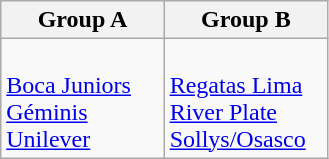<table class="wikitable">
<tr>
<th width=45%>Group A</th>
<th width=45%>Group B</th>
</tr>
<tr>
<td><br> <a href='#'>Boca Juniors</a><br>
 <a href='#'>Géminis</a><br>
 <a href='#'>Unilever</a><br></td>
<td><br> <a href='#'>Regatas Lima</a><br>
 <a href='#'>River Plate</a><br>
 <a href='#'>Sollys/Osasco</a><br></td>
</tr>
</table>
